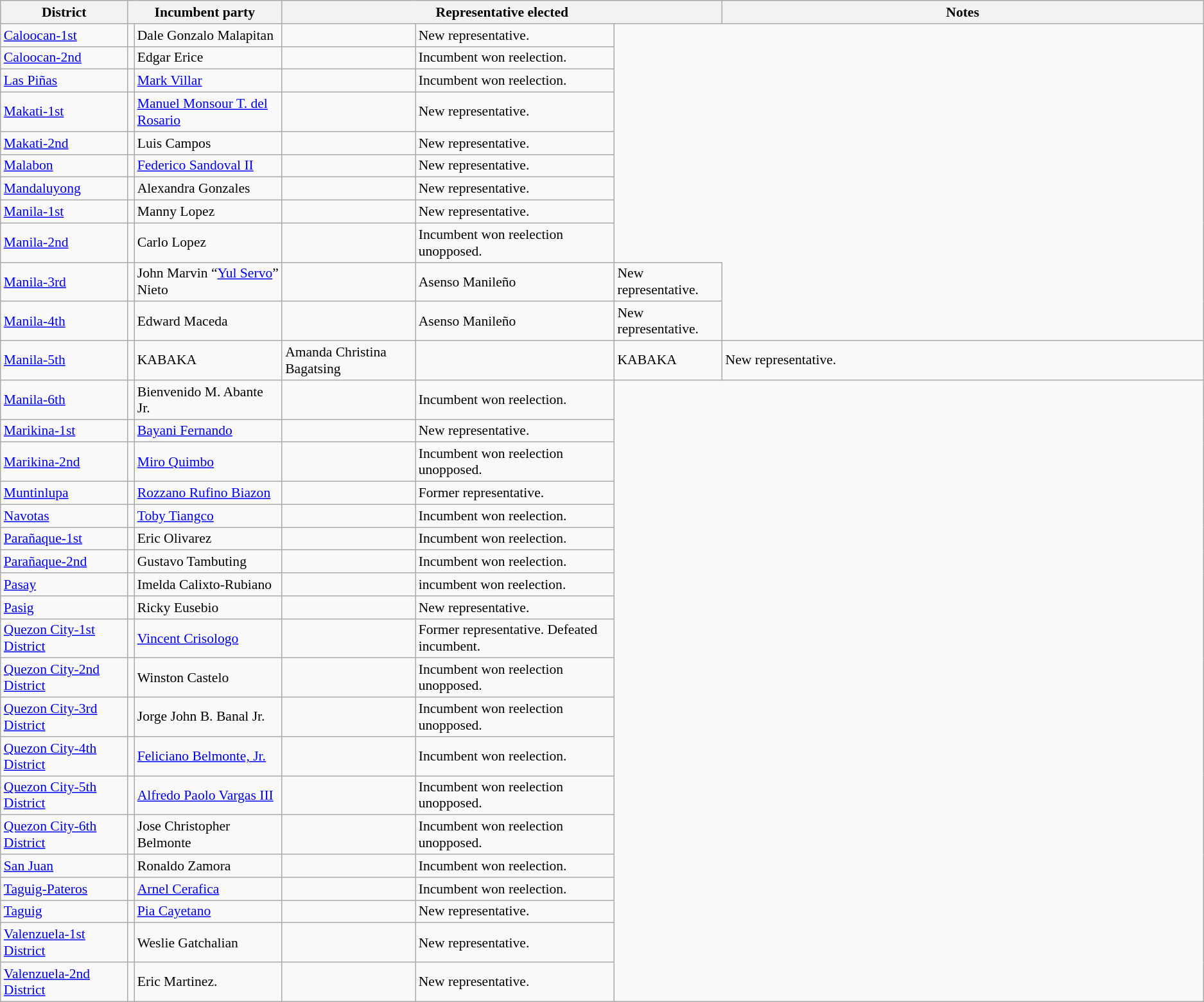<table class=wikitable style="font-size:90%;">
<tr>
<th>District</th>
<th colspan=2>Incumbent party</th>
<th colspan=3>Representative elected</th>
<th width=40%>Notes</th>
</tr>
<tr>
<td><a href='#'>Caloocan-1st</a></td>
<td></td>
<td>Dale Gonzalo Malapitan</td>
<td></td>
<td>New representative.</td>
</tr>
<tr>
<td><a href='#'>Caloocan-2nd</a></td>
<td></td>
<td>Edgar Erice</td>
<td></td>
<td>Incumbent won reelection.</td>
</tr>
<tr>
<td><a href='#'>Las Piñas</a></td>
<td></td>
<td><a href='#'>Mark Villar</a></td>
<td></td>
<td>Incumbent won reelection.</td>
</tr>
<tr>
<td><a href='#'>Makati-1st</a></td>
<td></td>
<td><a href='#'>Manuel Monsour T. del Rosario</a></td>
<td></td>
<td>New representative.</td>
</tr>
<tr>
<td><a href='#'>Makati-2nd</a></td>
<td></td>
<td>Luis Campos</td>
<td></td>
<td>New representative.</td>
</tr>
<tr>
<td><a href='#'>Malabon</a></td>
<td></td>
<td><a href='#'>Federico Sandoval II</a></td>
<td></td>
<td>New representative.</td>
</tr>
<tr>
<td><a href='#'>Mandaluyong</a></td>
<td></td>
<td>Alexandra Gonzales</td>
<td></td>
<td>New representative.</td>
</tr>
<tr>
<td><a href='#'>Manila-1st</a></td>
<td></td>
<td>Manny Lopez</td>
<td></td>
<td>New representative.</td>
</tr>
<tr>
<td><a href='#'>Manila-2nd</a></td>
<td></td>
<td>Carlo Lopez</td>
<td></td>
<td>Incumbent won reelection unopposed.</td>
</tr>
<tr>
<td><a href='#'>Manila-3rd</a></td>
<td></td>
<td>John Marvin “<a href='#'>Yul Servo</a>” Nieto</td>
<td></td>
<td align=left>Asenso Manileño</td>
<td>New representative.</td>
</tr>
<tr>
<td><a href='#'>Manila-4th</a></td>
<td></td>
<td>Edward Maceda</td>
<td></td>
<td align=left>Asenso Manileño</td>
<td>New representative.</td>
</tr>
<tr>
<td><a href='#'>Manila-5th</a></td>
<td></td>
<td align=left>KABAKA</td>
<td>Amanda Christina Bagatsing</td>
<td></td>
<td align=left>KABAKA</td>
<td>New representative.</td>
</tr>
<tr>
<td><a href='#'>Manila-6th</a></td>
<td></td>
<td>Bienvenido M. Abante Jr.</td>
<td></td>
<td>Incumbent won reelection.</td>
</tr>
<tr>
<td><a href='#'>Marikina-1st</a></td>
<td></td>
<td><a href='#'>Bayani Fernando</a></td>
<td></td>
<td>New representative.</td>
</tr>
<tr>
<td><a href='#'>Marikina-2nd</a></td>
<td></td>
<td><a href='#'>Miro Quimbo</a></td>
<td></td>
<td>Incumbent won reelection unopposed.</td>
</tr>
<tr>
<td><a href='#'>Muntinlupa</a></td>
<td></td>
<td><a href='#'>Rozzano Rufino Biazon</a></td>
<td></td>
<td>Former representative.</td>
</tr>
<tr>
<td><a href='#'>Navotas</a></td>
<td></td>
<td><a href='#'>Toby Tiangco</a></td>
<td></td>
<td>Incumbent won reelection.</td>
</tr>
<tr>
<td><a href='#'>Parañaque-1st</a></td>
<td></td>
<td>Eric Olivarez</td>
<td></td>
<td>Incumbent won reelection.</td>
</tr>
<tr>
<td><a href='#'>Parañaque-2nd</a></td>
<td></td>
<td>Gustavo Tambuting</td>
<td></td>
<td>Incumbent won reelection.</td>
</tr>
<tr>
<td><a href='#'>Pasay</a></td>
<td></td>
<td>Imelda Calixto-Rubiano</td>
<td></td>
<td>incumbent won reelection.</td>
</tr>
<tr>
<td><a href='#'>Pasig</a></td>
<td></td>
<td>Ricky Eusebio</td>
<td></td>
<td>New representative.</td>
</tr>
<tr>
<td><a href='#'>Quezon City-1st District</a></td>
<td></td>
<td><a href='#'>Vincent Crisologo</a></td>
<td></td>
<td>Former representative. Defeated incumbent.</td>
</tr>
<tr>
<td><a href='#'>Quezon City-2nd District</a></td>
<td></td>
<td>Winston Castelo</td>
<td></td>
<td>Incumbent won reelection unopposed.</td>
</tr>
<tr>
<td><a href='#'>Quezon City-3rd District</a></td>
<td></td>
<td>Jorge John B. Banal Jr.</td>
<td></td>
<td>Incumbent won reelection unopposed.</td>
</tr>
<tr>
<td><a href='#'>Quezon City-4th District</a></td>
<td></td>
<td><a href='#'>Feliciano Belmonte, Jr.</a></td>
<td></td>
<td>Incumbent won reelection.</td>
</tr>
<tr>
<td><a href='#'>Quezon City-5th District</a></td>
<td></td>
<td><a href='#'>Alfredo Paolo Vargas III</a></td>
<td></td>
<td>Incumbent won reelection unopposed.</td>
</tr>
<tr>
<td><a href='#'>Quezon City-6th District</a></td>
<td></td>
<td>Jose Christopher Belmonte</td>
<td></td>
<td>Incumbent won reelection unopposed.</td>
</tr>
<tr>
<td><a href='#'>San Juan</a></td>
<td></td>
<td>Ronaldo Zamora</td>
<td></td>
<td>Incumbent won reelection.</td>
</tr>
<tr>
<td><a href='#'>Taguig-Pateros</a></td>
<td></td>
<td><a href='#'>Arnel Cerafica</a></td>
<td></td>
<td>Incumbent won reelection.</td>
</tr>
<tr>
<td><a href='#'>Taguig</a></td>
<td></td>
<td><a href='#'>Pia Cayetano</a></td>
<td></td>
<td>New representative.</td>
</tr>
<tr>
<td><a href='#'>Valenzuela-1st District</a></td>
<td></td>
<td>Weslie Gatchalian</td>
<td></td>
<td>New representative.</td>
</tr>
<tr>
<td><a href='#'>Valenzuela-2nd District</a></td>
<td></td>
<td>Eric Martinez.</td>
<td></td>
<td>New representative.</td>
</tr>
</table>
